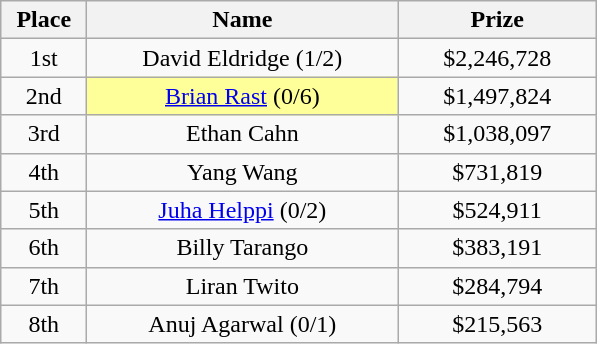<table class="wikitable">
<tr>
<th width="50">Place</th>
<th width="200">Name</th>
<th width="125">Prize</th>
</tr>
<tr>
<td align=center>1st</td>
<td align=center> David Eldridge (1/2)</td>
<td align=center>$2,246,728</td>
</tr>
<tr>
<td align=center>2nd</td>
<td align=center style=background-color:#FFFF99> <a href='#'>Brian Rast</a> (0/6)</td>
<td align=center>$1,497,824</td>
</tr>
<tr>
<td align=center>3rd</td>
<td align=center> Ethan Cahn</td>
<td align=center>$1,038,097</td>
</tr>
<tr>
<td align=center>4th</td>
<td align=center> Yang Wang</td>
<td align=center>$731,819</td>
</tr>
<tr>
<td align=center>5th</td>
<td align=center> <a href='#'>Juha Helppi</a> (0/2)</td>
<td align=center>$524,911</td>
</tr>
<tr>
<td align=center>6th</td>
<td align=center> Billy Tarango</td>
<td align=center>$383,191</td>
</tr>
<tr>
<td align=center>7th</td>
<td align=center> Liran Twito</td>
<td align=center>$284,794</td>
</tr>
<tr>
<td align=center>8th</td>
<td align=center> Anuj Agarwal (0/1)</td>
<td align=center>$215,563</td>
</tr>
</table>
